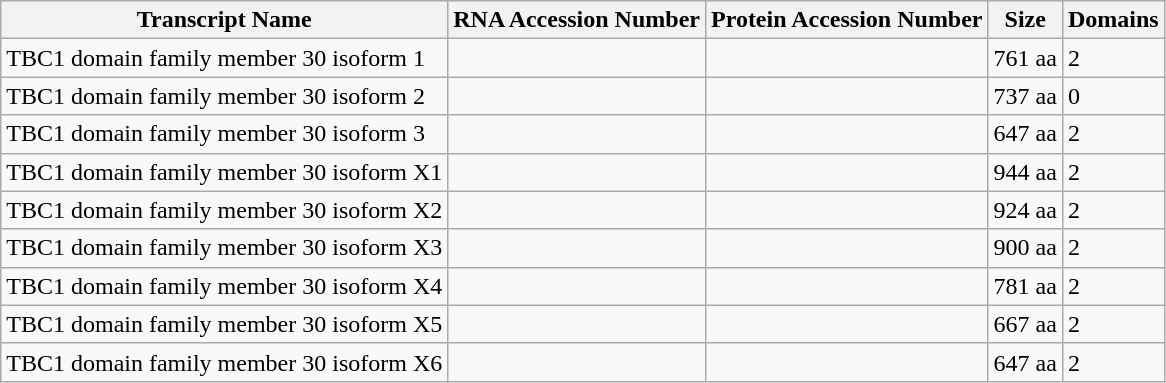<table class="wikitable mw-collapsible mw-collapsed">
<tr>
<th>Transcript Name</th>
<th>RNA Accession Number</th>
<th>Protein Accession Number</th>
<th>Size</th>
<th>Domains</th>
</tr>
<tr>
<td>TBC1 domain family member 30 isoform 1</td>
<td></td>
<td></td>
<td>761  aa</td>
<td>2</td>
</tr>
<tr>
<td>TBC1 domain family member 30 isoform 2</td>
<td></td>
<td></td>
<td>737 aa</td>
<td>0</td>
</tr>
<tr>
<td>TBC1 domain family member 30 isoform 3</td>
<td></td>
<td></td>
<td>647 aa</td>
<td>2</td>
</tr>
<tr>
<td>TBC1 domain family member 30 isoform X1</td>
<td></td>
<td></td>
<td>944 aa</td>
<td>2</td>
</tr>
<tr>
<td>TBC1 domain family member 30 isoform X2</td>
<td></td>
<td></td>
<td>924 aa</td>
<td>2</td>
</tr>
<tr>
<td>TBC1 domain family member 30 isoform X3</td>
<td></td>
<td></td>
<td>900 aa</td>
<td>2</td>
</tr>
<tr>
<td>TBC1 domain family member 30 isoform X4</td>
<td></td>
<td></td>
<td>781 aa</td>
<td>2</td>
</tr>
<tr>
<td>TBC1 domain family member 30 isoform X5</td>
<td></td>
<td></td>
<td>667 aa</td>
<td>2</td>
</tr>
<tr>
<td>TBC1 domain family member 30 isoform X6</td>
<td></td>
<td></td>
<td>647 aa</td>
<td>2</td>
</tr>
</table>
